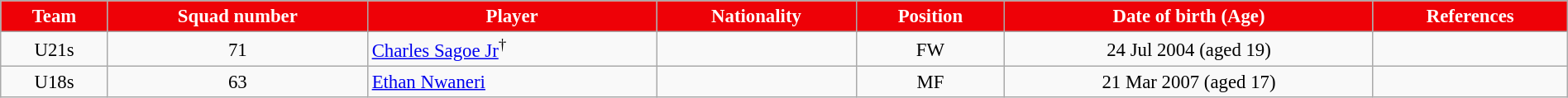<table class="wikitable sortable" style="text-align:center; font-size:95%; width:100%;">
<tr>
<th style="background-color:#ee0107; color:#ffffff;">Team</th>
<th style="background-color:#ee0107; color:#ffffff;">Squad number</th>
<th style="background-color:#ee0107; color:#ffffff;">Player</th>
<th style="background-color:#ee0107; color:#ffffff;">Nationality</th>
<th style="background-color:#ee0107; color:#ffffff;">Position</th>
<th style="background-color:#ee0107; color:#ffffff;">Date of birth (Age)</th>
<th style="background-color:#ee0107; color:#ffffff;" class="unsortable">References</th>
</tr>
<tr>
<td>U21s</td>
<td>71</td>
<td style="text-align:left;" data-sort-value="Sago"><a href='#'>Charles Sagoe Jr</a><sup>†</sup></td>
<td style="text-align:left;"></td>
<td>FW</td>
<td data-sort-value="1">24 Jul 2004 (aged 19)</td>
<td></td>
</tr>
<tr>
<td>U18s</td>
<td>63</td>
<td style="text-align:left;" data-sort-value="Nwan"><a href='#'>Ethan Nwaneri</a></td>
<td style="text-align:left;"></td>
<td>MF</td>
<td data-sort-value="2">21 Mar 2007 (aged 17)</td>
<td></td>
</tr>
</table>
